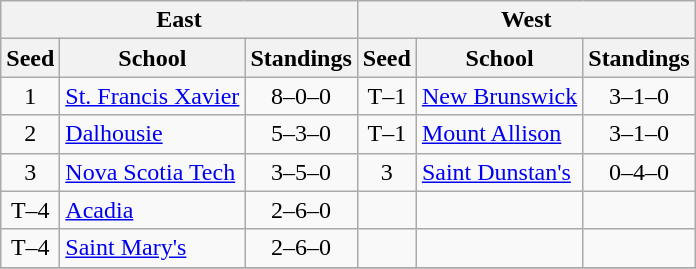<table class="wikitable">
<tr>
<th colspan=3>East</th>
<th colspan=3>West</th>
</tr>
<tr>
<th>Seed</th>
<th>School</th>
<th>Standings</th>
<th>Seed</th>
<th>School</th>
<th>Standings</th>
</tr>
<tr>
<td align=center>1</td>
<td><a href='#'>St. Francis Xavier</a></td>
<td align=center>8–0–0</td>
<td align=center>T–1</td>
<td><a href='#'>New Brunswick</a></td>
<td align=center>3–1–0</td>
</tr>
<tr>
<td align=center>2</td>
<td><a href='#'>Dalhousie</a></td>
<td align=center>5–3–0</td>
<td align=center>T–1</td>
<td><a href='#'>Mount Allison</a></td>
<td align=center>3–1–0</td>
</tr>
<tr>
<td align=center>3</td>
<td><a href='#'>Nova Scotia Tech</a></td>
<td align=center>3–5–0</td>
<td align=center>3</td>
<td><a href='#'>Saint Dunstan's</a></td>
<td align=center>0–4–0</td>
</tr>
<tr>
<td align=center>T–4</td>
<td><a href='#'>Acadia</a></td>
<td align=center>2–6–0</td>
<td></td>
<td></td>
<td></td>
</tr>
<tr>
<td align=center>T–4</td>
<td><a href='#'>Saint Mary's</a></td>
<td align=center>2–6–0</td>
<td></td>
<td></td>
<td></td>
</tr>
<tr>
</tr>
</table>
